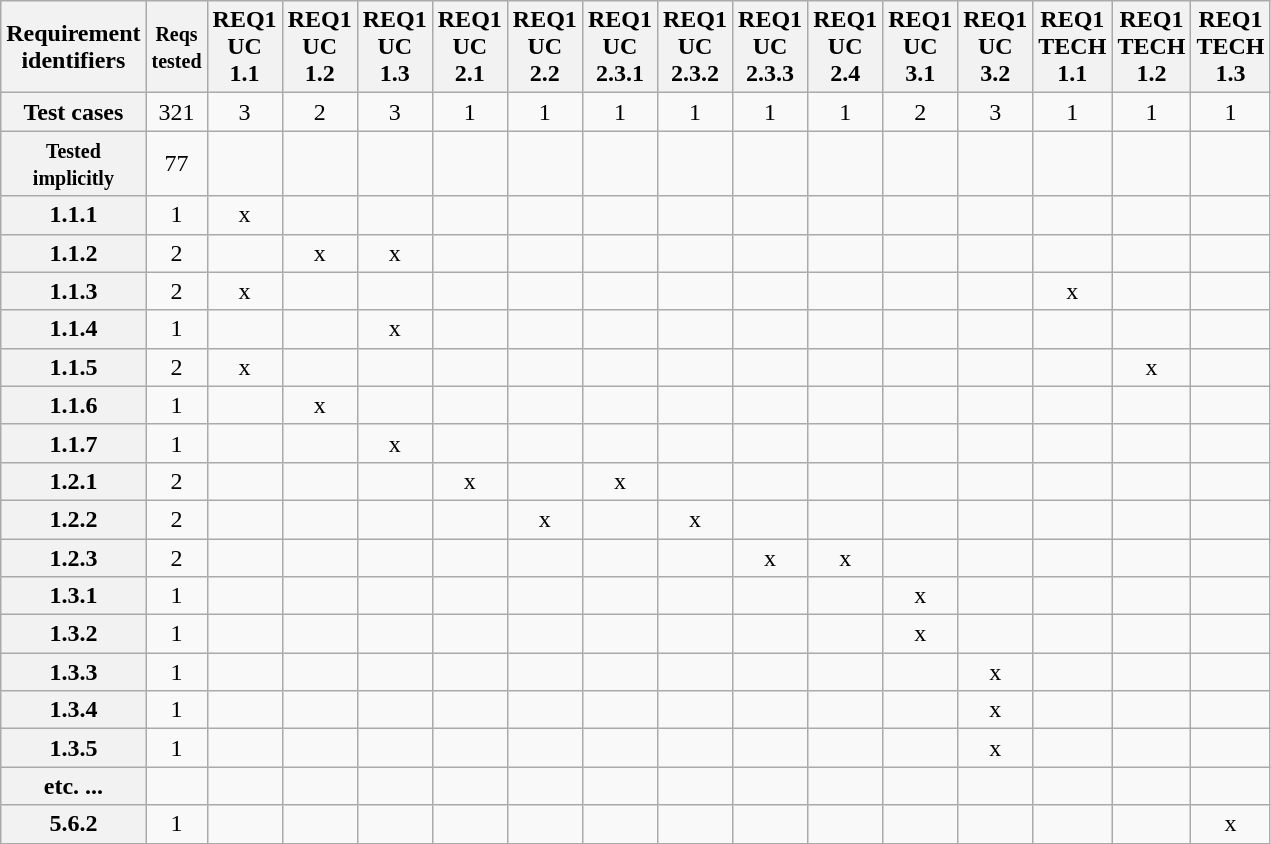<table class="wikitable" style="text-align:center;">
<tr>
<th scope="col" width="85px">Requirement identifiers</th>
<th scope="col" width="25px"><small>Reqs tested</small></th>
<th scope="col" width="25px">REQ1 UC 1.1</th>
<th scope="col" width="25px">REQ1 UC 1.2</th>
<th scope="col" width="25px">REQ1 UC 1.3</th>
<th scope="col" width="25px">REQ1 UC 2.1</th>
<th scope="col" width="25px">REQ1 UC 2.2</th>
<th scope="col" width="25px">REQ1 UC 2.3.1</th>
<th scope="col" width="25px">REQ1 UC 2.3.2</th>
<th scope="col" width="25px">REQ1 UC 2.3.3</th>
<th scope="col" width="25px">REQ1 UC 2.4</th>
<th scope="col" width="25px">REQ1 UC 3.1</th>
<th scope="col" width="25px">REQ1 UC 3.2</th>
<th scope="col" width="25px">REQ1 TECH 1.1</th>
<th scope="col" width="25px">REQ1 TECH 1.2</th>
<th scope="col" width="25px">REQ1 TECH 1.3</th>
</tr>
<tr>
<th>Test cases</th>
<td>321</td>
<td>3</td>
<td>2</td>
<td>3</td>
<td>1</td>
<td>1</td>
<td>1</td>
<td>1</td>
<td>1</td>
<td>1</td>
<td>2</td>
<td>3</td>
<td>1</td>
<td>1</td>
<td>1</td>
</tr>
<tr>
<th><small>Tested implicitly</small></th>
<td>77</td>
<td></td>
<td></td>
<td></td>
<td></td>
<td></td>
<td></td>
<td></td>
<td></td>
<td></td>
<td></td>
<td></td>
<td></td>
<td></td>
<td></td>
</tr>
<tr>
<th>1.1.1</th>
<td>1</td>
<td>x</td>
<td></td>
<td></td>
<td></td>
<td></td>
<td></td>
<td></td>
<td></td>
<td></td>
<td></td>
<td></td>
<td></td>
<td></td>
<td></td>
</tr>
<tr>
<th>1.1.2</th>
<td>2</td>
<td></td>
<td>x</td>
<td>x</td>
<td></td>
<td></td>
<td></td>
<td></td>
<td></td>
<td></td>
<td></td>
<td></td>
<td></td>
<td></td>
<td></td>
</tr>
<tr>
<th>1.1.3</th>
<td>2</td>
<td>x</td>
<td></td>
<td></td>
<td></td>
<td></td>
<td></td>
<td></td>
<td></td>
<td></td>
<td></td>
<td></td>
<td>x</td>
<td></td>
<td></td>
</tr>
<tr>
<th>1.1.4</th>
<td>1</td>
<td></td>
<td></td>
<td>x</td>
<td></td>
<td></td>
<td></td>
<td></td>
<td></td>
<td></td>
<td></td>
<td></td>
<td></td>
<td></td>
<td></td>
</tr>
<tr>
<th>1.1.5</th>
<td>2</td>
<td>x</td>
<td></td>
<td></td>
<td></td>
<td></td>
<td></td>
<td></td>
<td></td>
<td></td>
<td></td>
<td></td>
<td></td>
<td>x</td>
<td></td>
</tr>
<tr>
<th>1.1.6</th>
<td>1</td>
<td></td>
<td>x</td>
<td></td>
<td></td>
<td></td>
<td></td>
<td></td>
<td></td>
<td></td>
<td></td>
<td></td>
<td></td>
<td></td>
<td></td>
</tr>
<tr>
<th>1.1.7</th>
<td>1</td>
<td></td>
<td></td>
<td>x</td>
<td></td>
<td></td>
<td></td>
<td></td>
<td></td>
<td></td>
<td></td>
<td></td>
<td></td>
<td></td>
<td></td>
</tr>
<tr>
<th>1.2.1</th>
<td>2</td>
<td></td>
<td></td>
<td></td>
<td>x</td>
<td></td>
<td>x</td>
<td></td>
<td></td>
<td></td>
<td></td>
<td></td>
<td></td>
<td></td>
<td></td>
</tr>
<tr>
<th>1.2.2</th>
<td>2</td>
<td></td>
<td></td>
<td></td>
<td></td>
<td>x</td>
<td></td>
<td>x</td>
<td></td>
<td></td>
<td></td>
<td></td>
<td></td>
<td></td>
<td></td>
</tr>
<tr>
<th>1.2.3</th>
<td>2</td>
<td></td>
<td></td>
<td></td>
<td></td>
<td></td>
<td></td>
<td></td>
<td>x</td>
<td>x</td>
<td></td>
<td></td>
<td></td>
<td></td>
<td></td>
</tr>
<tr>
<th>1.3.1</th>
<td>1</td>
<td></td>
<td></td>
<td></td>
<td></td>
<td></td>
<td></td>
<td></td>
<td></td>
<td></td>
<td>x</td>
<td></td>
<td></td>
<td></td>
<td></td>
</tr>
<tr>
<th>1.3.2</th>
<td>1</td>
<td></td>
<td></td>
<td></td>
<td></td>
<td></td>
<td></td>
<td></td>
<td></td>
<td></td>
<td>x</td>
<td></td>
<td></td>
<td></td>
<td></td>
</tr>
<tr>
<th>1.3.3</th>
<td>1</td>
<td></td>
<td></td>
<td></td>
<td></td>
<td></td>
<td></td>
<td></td>
<td></td>
<td></td>
<td></td>
<td>x</td>
<td></td>
<td></td>
<td></td>
</tr>
<tr>
<th>1.3.4</th>
<td>1</td>
<td></td>
<td></td>
<td></td>
<td></td>
<td></td>
<td></td>
<td></td>
<td></td>
<td></td>
<td></td>
<td>x</td>
<td></td>
<td></td>
<td></td>
</tr>
<tr>
<th>1.3.5</th>
<td>1</td>
<td></td>
<td></td>
<td></td>
<td></td>
<td></td>
<td></td>
<td></td>
<td></td>
<td></td>
<td></td>
<td>x</td>
<td></td>
<td></td>
<td></td>
</tr>
<tr>
<th>etc. ...</th>
<td></td>
<td></td>
<td></td>
<td></td>
<td></td>
<td></td>
<td></td>
<td></td>
<td></td>
<td></td>
<td></td>
<td></td>
<td></td>
<td></td>
<td></td>
</tr>
<tr>
<th>5.6.2</th>
<td>1</td>
<td></td>
<td></td>
<td></td>
<td></td>
<td></td>
<td></td>
<td></td>
<td></td>
<td></td>
<td></td>
<td></td>
<td></td>
<td></td>
<td>x</td>
</tr>
</table>
